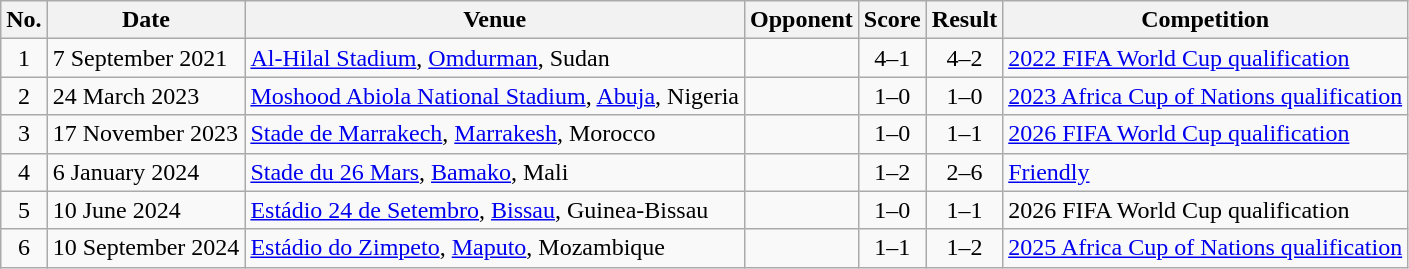<table class="wikitable sortable">
<tr>
<th scope="col">No.</th>
<th scope="col">Date</th>
<th scope="col">Venue</th>
<th scope="col">Opponent</th>
<th scope="col">Score</th>
<th scope="col">Result</th>
<th scope="col">Competition</th>
</tr>
<tr>
<td style="text-align:center">1</td>
<td>7 September 2021</td>
<td><a href='#'>Al-Hilal Stadium</a>, <a href='#'>Omdurman</a>, Sudan</td>
<td></td>
<td style="text-align:center">4–1</td>
<td style="text-align:center">4–2</td>
<td><a href='#'>2022 FIFA World Cup qualification</a></td>
</tr>
<tr>
<td style="text-align:center">2</td>
<td>24 March 2023</td>
<td><a href='#'>Moshood Abiola National Stadium</a>, <a href='#'>Abuja</a>, Nigeria</td>
<td></td>
<td style="text-align:center">1–0</td>
<td style="text-align:center">1–0</td>
<td><a href='#'>2023 Africa Cup of Nations qualification</a></td>
</tr>
<tr>
<td style="text-align:center">3</td>
<td>17 November 2023</td>
<td><a href='#'>Stade de Marrakech</a>, <a href='#'>Marrakesh</a>, Morocco</td>
<td></td>
<td style="text-align:center">1–0</td>
<td style="text-align:center">1–1</td>
<td><a href='#'>2026 FIFA World Cup qualification</a></td>
</tr>
<tr>
<td style="text-align:center">4</td>
<td>6 January 2024</td>
<td><a href='#'>Stade du 26 Mars</a>, <a href='#'>Bamako</a>, Mali</td>
<td></td>
<td style="text-align:center">1–2</td>
<td style="text-align:center">2–6</td>
<td><a href='#'>Friendly</a></td>
</tr>
<tr>
<td style="text-align:center">5</td>
<td>10 June 2024</td>
<td><a href='#'>Estádio 24 de Setembro</a>, <a href='#'>Bissau</a>, Guinea-Bissau</td>
<td></td>
<td style="text-align:center">1–0</td>
<td style="text-align:center">1–1</td>
<td>2026 FIFA World Cup qualification</td>
</tr>
<tr>
<td style="text-align:center">6</td>
<td>10 September 2024</td>
<td><a href='#'>Estádio do Zimpeto</a>, <a href='#'>Maputo</a>, Mozambique</td>
<td></td>
<td style="text-align:center">1–1</td>
<td style="text-align:center">1–2</td>
<td><a href='#'>2025 Africa Cup of Nations qualification</a></td>
</tr>
</table>
